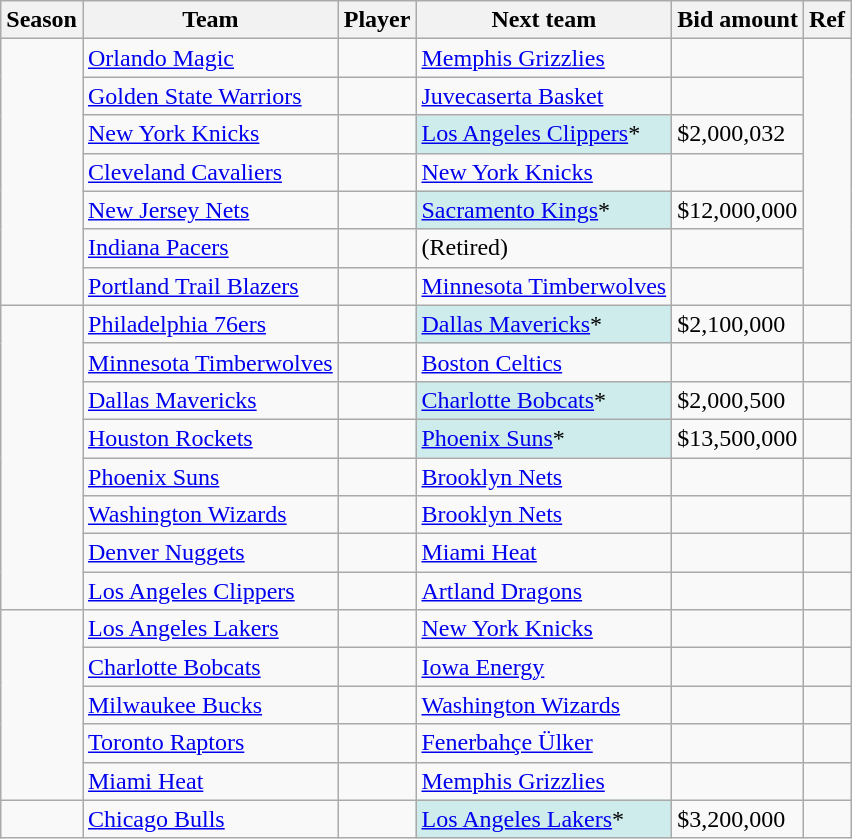<table class="wikitable sortable">
<tr>
<th>Season</th>
<th>Team</th>
<th>Player</th>
<th>Next team</th>
<th>Bid amount</th>
<th class="unsortable">Ref</th>
</tr>
<tr>
<td rowspan=7></td>
<td><a href='#'>Orlando Magic</a></td>
<td></td>
<td><a href='#'>Memphis Grizzlies</a></td>
<td></td>
<td rowspan=7></td>
</tr>
<tr>
<td><a href='#'>Golden State Warriors</a></td>
<td></td>
<td> <a href='#'>Juvecaserta Basket</a></td>
<td></td>
</tr>
<tr>
<td><a href='#'>New York Knicks</a></td>
<td></td>
<td bgcolor=CFECEC><a href='#'>Los Angeles Clippers</a>*</td>
<td>$2,000,032</td>
</tr>
<tr>
<td><a href='#'>Cleveland Cavaliers</a></td>
<td></td>
<td><a href='#'>New York Knicks</a></td>
<td></td>
</tr>
<tr>
<td><a href='#'>New Jersey Nets</a></td>
<td></td>
<td bgcolor=CFECEC><a href='#'>Sacramento Kings</a>*</td>
<td>$12,000,000</td>
</tr>
<tr>
<td><a href='#'>Indiana Pacers</a></td>
<td></td>
<td> (Retired)</td>
<td></td>
</tr>
<tr>
<td><a href='#'>Portland Trail Blazers</a></td>
<td></td>
<td><a href='#'>Minnesota Timberwolves</a></td>
<td></td>
</tr>
<tr>
<td rowspan=8></td>
<td><a href='#'>Philadelphia 76ers</a></td>
<td></td>
<td bgcolor=CFECEC><a href='#'>Dallas Mavericks</a>*</td>
<td>$2,100,000</td>
<td></td>
</tr>
<tr>
<td><a href='#'>Minnesota Timberwolves</a></td>
<td></td>
<td><a href='#'>Boston Celtics</a></td>
<td></td>
<td></td>
</tr>
<tr>
<td><a href='#'>Dallas Mavericks</a></td>
<td></td>
<td bgcolor=CFECEC><a href='#'>Charlotte Bobcats</a>*</td>
<td>$2,000,500</td>
<td></td>
</tr>
<tr>
<td><a href='#'>Houston Rockets</a></td>
<td></td>
<td bgcolor=CFECEC><a href='#'>Phoenix Suns</a>*</td>
<td>$13,500,000</td>
<td></td>
</tr>
<tr>
<td><a href='#'>Phoenix Suns</a></td>
<td></td>
<td><a href='#'>Brooklyn Nets</a></td>
<td></td>
<td></td>
</tr>
<tr>
<td><a href='#'>Washington Wizards</a></td>
<td></td>
<td><a href='#'>Brooklyn Nets</a></td>
<td></td>
<td></td>
</tr>
<tr>
<td><a href='#'>Denver Nuggets</a></td>
<td></td>
<td><a href='#'>Miami Heat</a></td>
<td></td>
<td></td>
</tr>
<tr>
<td><a href='#'>Los Angeles Clippers</a></td>
<td></td>
<td> <a href='#'>Artland Dragons</a></td>
<td></td>
<td></td>
</tr>
<tr>
<td rowspan=5></td>
<td><a href='#'>Los Angeles Lakers</a></td>
<td></td>
<td><a href='#'>New York Knicks</a></td>
<td></td>
<td></td>
</tr>
<tr>
<td><a href='#'>Charlotte Bobcats</a></td>
<td></td>
<td><a href='#'>Iowa Energy</a></td>
<td></td>
<td></td>
</tr>
<tr>
<td><a href='#'>Milwaukee Bucks</a></td>
<td></td>
<td><a href='#'>Washington Wizards</a></td>
<td></td>
<td></td>
</tr>
<tr>
<td><a href='#'>Toronto Raptors</a></td>
<td></td>
<td> <a href='#'>Fenerbahçe Ülker</a></td>
<td></td>
<td></td>
</tr>
<tr>
<td><a href='#'>Miami Heat</a></td>
<td></td>
<td><a href='#'>Memphis Grizzlies</a></td>
<td></td>
<td></td>
</tr>
<tr>
<td></td>
<td><a href='#'>Chicago Bulls</a></td>
<td></td>
<td bgcolor=CFECEC><a href='#'>Los Angeles Lakers</a>*</td>
<td>$3,200,000</td>
<td></td>
</tr>
</table>
